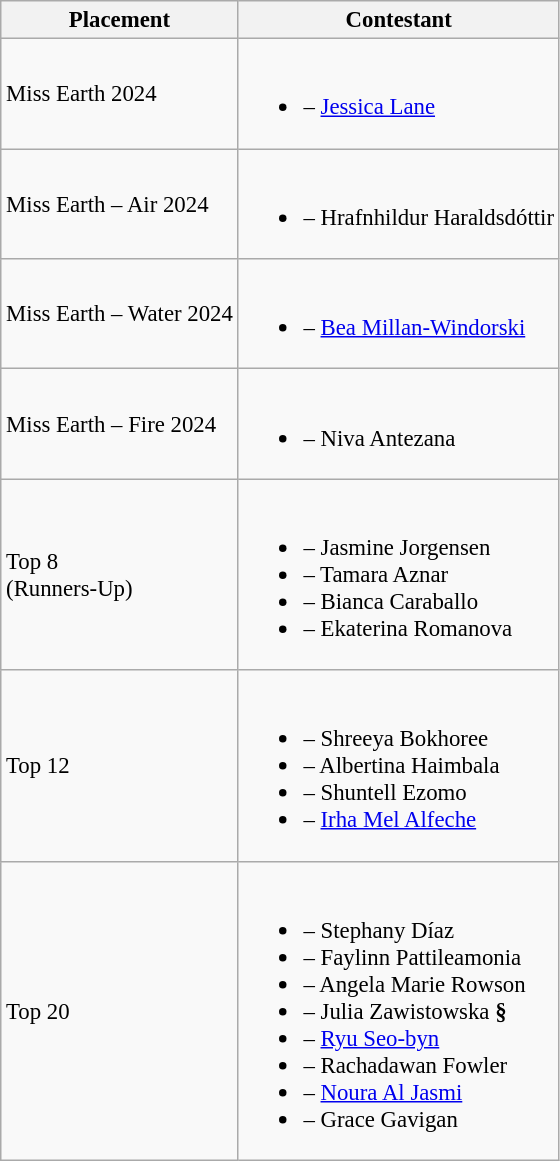<table class="wikitable sortable" style="font-size: 95%;">
<tr>
<th>Placement</th>
<th>Contestant</th>
</tr>
<tr>
<td>Miss Earth 2024</td>
<td><br><ul><li> – <a href='#'>Jessica Lane</a></li></ul></td>
</tr>
<tr>
<td>Miss Earth – Air 2024</td>
<td><br><ul><li> – Hrafnhildur Haraldsdóttir</li></ul></td>
</tr>
<tr>
<td>Miss Earth – Water 2024</td>
<td><br><ul><li> – <a href='#'>Bea Millan-Windorski</a></li></ul></td>
</tr>
<tr>
<td>Miss Earth – Fire 2024</td>
<td><br><ul><li> – Niva Antezana</li></ul></td>
</tr>
<tr>
<td>Top 8<br>(Runners-Up)</td>
<td><br><ul><li> – Jasmine Jorgensen</li><li> – Tamara Aznar</li><li> – Bianca Caraballo</li><li> – Ekaterina Romanova</li></ul></td>
</tr>
<tr>
<td>Top 12</td>
<td><br><ul><li> – Shreeya Bokhoree</li><li> – Albertina Haimbala</li><li> – Shuntell Ezomo</li><li> – <a href='#'>Irha Mel Alfeche</a></li></ul></td>
</tr>
<tr>
<td>Top 20</td>
<td><br><ul><li> – Stephany Díaz</li><li> – Faylinn Pattileamonia</li><li> – Angela Marie Rowson</li><li> – Julia Zawistowska <strong>§</strong></li><li> – <a href='#'>Ryu Seo-byn</a></li><li> – Rachadawan Fowler</li><li> – <a href='#'>Noura Al Jasmi</a></li><li> – Grace Gavigan</li></ul></td>
</tr>
</table>
